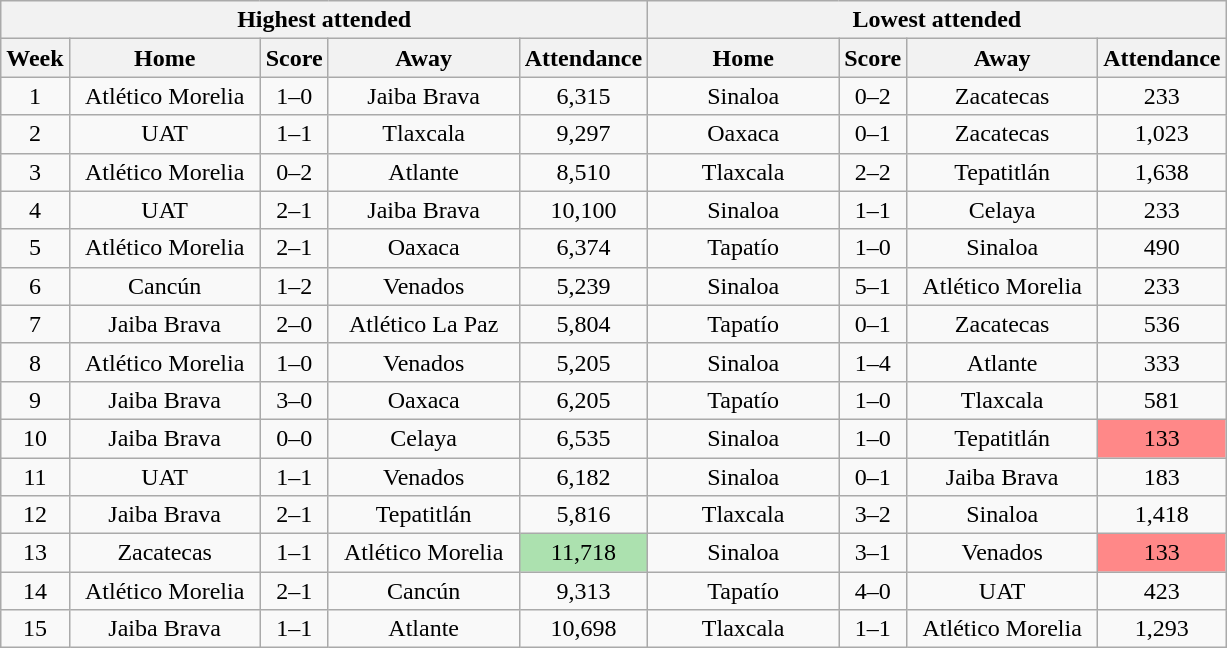<table class="wikitable" style="text-align:center">
<tr>
<th colspan=5>Highest attended</th>
<th colspan=4>Lowest attended</th>
</tr>
<tr>
<th>Week</th>
<th class="unsortable" width=120>Home</th>
<th>Score</th>
<th class="unsortable" width=120>Away</th>
<th>Attendance</th>
<th class="unsortable" width=120>Home</th>
<th>Score</th>
<th class="unsortable" width=120>Away</th>
<th>Attendance</th>
</tr>
<tr>
<td>1</td>
<td>Atlético Morelia</td>
<td>1–0</td>
<td>Jaiba Brava</td>
<td>6,315</td>
<td>Sinaloa</td>
<td>0–2</td>
<td>Zacatecas</td>
<td>233</td>
</tr>
<tr>
<td>2</td>
<td>UAT</td>
<td>1–1</td>
<td>Tlaxcala</td>
<td>9,297</td>
<td>Oaxaca</td>
<td>0–1</td>
<td>Zacatecas</td>
<td>1,023</td>
</tr>
<tr>
<td>3</td>
<td>Atlético Morelia</td>
<td>0–2</td>
<td>Atlante</td>
<td>8,510</td>
<td>Tlaxcala</td>
<td>2–2</td>
<td>Tepatitlán</td>
<td>1,638</td>
</tr>
<tr>
<td>4</td>
<td>UAT</td>
<td>2–1</td>
<td>Jaiba Brava</td>
<td>10,100</td>
<td>Sinaloa</td>
<td>1–1</td>
<td>Celaya</td>
<td>233</td>
</tr>
<tr>
<td>5</td>
<td>Atlético Morelia</td>
<td>2–1</td>
<td>Oaxaca</td>
<td>6,374</td>
<td>Tapatío</td>
<td>1–0</td>
<td>Sinaloa</td>
<td>490</td>
</tr>
<tr>
<td>6</td>
<td>Cancún</td>
<td>1–2</td>
<td>Venados</td>
<td>5,239</td>
<td>Sinaloa</td>
<td>5–1</td>
<td>Atlético Morelia</td>
<td>233</td>
</tr>
<tr>
<td>7</td>
<td>Jaiba Brava</td>
<td>2–0</td>
<td>Atlético La Paz</td>
<td>5,804</td>
<td>Tapatío</td>
<td>0–1</td>
<td>Zacatecas</td>
<td>536</td>
</tr>
<tr>
<td>8</td>
<td>Atlético Morelia</td>
<td>1–0</td>
<td>Venados</td>
<td>5,205</td>
<td>Sinaloa</td>
<td>1–4</td>
<td>Atlante</td>
<td>333</td>
</tr>
<tr>
<td>9</td>
<td>Jaiba Brava</td>
<td>3–0</td>
<td>Oaxaca</td>
<td>6,205</td>
<td>Tapatío</td>
<td>1–0</td>
<td>Tlaxcala</td>
<td>581</td>
</tr>
<tr>
<td>10</td>
<td>Jaiba Brava</td>
<td>0–0</td>
<td>Celaya</td>
<td>6,535</td>
<td>Sinaloa</td>
<td>1–0</td>
<td>Tepatitlán</td>
<td bgcolor=#FF8888>133</td>
</tr>
<tr>
<td>11</td>
<td>UAT</td>
<td>1–1</td>
<td>Venados</td>
<td>6,182</td>
<td>Sinaloa</td>
<td>0–1</td>
<td>Jaiba Brava</td>
<td>183</td>
</tr>
<tr>
<td>12</td>
<td>Jaiba Brava</td>
<td>2–1</td>
<td>Tepatitlán</td>
<td>5,816</td>
<td>Tlaxcala</td>
<td>3–2</td>
<td>Sinaloa</td>
<td>1,418</td>
</tr>
<tr>
<td>13</td>
<td>Zacatecas</td>
<td>1–1</td>
<td>Atlético Morelia</td>
<td bgcolor=#ACE1AF>11,718</td>
<td>Sinaloa</td>
<td>3–1</td>
<td>Venados</td>
<td bgcolor=#FF8888>133</td>
</tr>
<tr>
<td>14</td>
<td>Atlético Morelia</td>
<td>2–1</td>
<td>Cancún</td>
<td>9,313</td>
<td>Tapatío</td>
<td>4–0</td>
<td>UAT</td>
<td>423</td>
</tr>
<tr>
<td>15</td>
<td>Jaiba Brava</td>
<td>1–1</td>
<td>Atlante</td>
<td>10,698</td>
<td>Tlaxcala</td>
<td>1–1</td>
<td>Atlético Morelia</td>
<td>1,293</td>
</tr>
</table>
